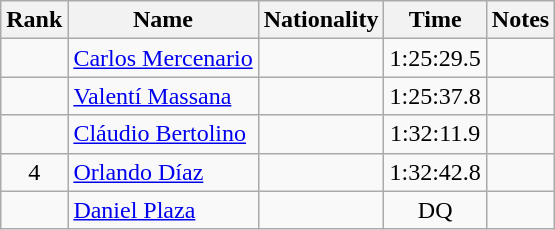<table class="wikitable sortable" style="text-align:center">
<tr>
<th>Rank</th>
<th>Name</th>
<th>Nationality</th>
<th>Time</th>
<th>Notes</th>
</tr>
<tr>
<td align=center></td>
<td align=left><a href='#'>Carlos Mercenario</a></td>
<td align=left></td>
<td>1:25:29.5</td>
<td></td>
</tr>
<tr>
<td align=center></td>
<td align=left><a href='#'>Valentí Massana</a></td>
<td align=left></td>
<td>1:25:37.8</td>
<td></td>
</tr>
<tr>
<td align=center></td>
<td align=left><a href='#'>Cláudio Bertolino</a></td>
<td align=left></td>
<td>1:32:11.9</td>
<td></td>
</tr>
<tr>
<td align=center>4</td>
<td align=left><a href='#'>Orlando Díaz</a></td>
<td align=left></td>
<td>1:32:42.8</td>
<td></td>
</tr>
<tr>
<td align=center></td>
<td align=left><a href='#'>Daniel Plaza</a></td>
<td align=left></td>
<td>DQ</td>
<td></td>
</tr>
</table>
